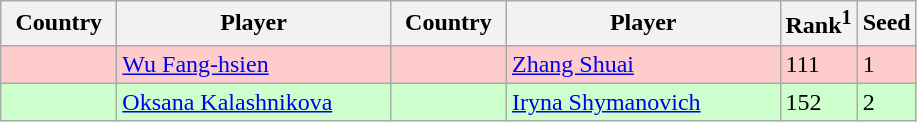<table class="sortable wikitable">
<tr>
<th width="70">Country</th>
<th width="175">Player</th>
<th width="70">Country</th>
<th width="175">Player</th>
<th>Rank<sup>1</sup></th>
<th>Seed</th>
</tr>
<tr style="background:#fcc;">
<td></td>
<td><a href='#'>Wu Fang-hsien</a></td>
<td></td>
<td><a href='#'>Zhang Shuai</a></td>
<td>111</td>
<td>1</td>
</tr>
<tr style="background:#cfc;">
<td></td>
<td><a href='#'>Oksana Kalashnikova</a></td>
<td></td>
<td><a href='#'>Iryna Shymanovich</a></td>
<td>152</td>
<td>2</td>
</tr>
</table>
